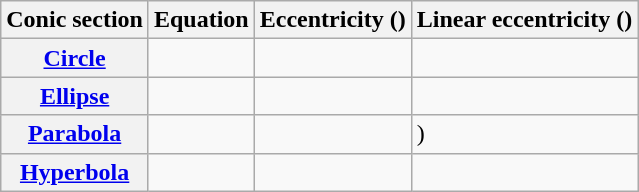<table class="wikitable">
<tr>
<th>Conic section</th>
<th>Equation</th>
<th>Eccentricity ()</th>
<th>Linear eccentricity ()</th>
</tr>
<tr>
<th><a href='#'>Circle</a></th>
<td></td>
<td></td>
<td></td>
</tr>
<tr>
<th><a href='#'>Ellipse</a></th>
<td></td>
<td></td>
<td></td>
</tr>
<tr>
<th><a href='#'>Parabola</a></th>
<td></td>
<td></td>
<td>)</td>
</tr>
<tr>
<th><a href='#'>Hyperbola</a></th>
<td></td>
<td></td>
<td></td>
</tr>
</table>
